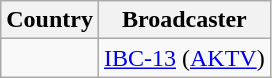<table class="wikitable">
<tr>
<th align=center>Country</th>
<th align=center>Broadcaster</th>
</tr>
<tr>
<td align=left></td>
<td><a href='#'>IBC-13</a> (<a href='#'>AKTV</a>)</td>
</tr>
</table>
